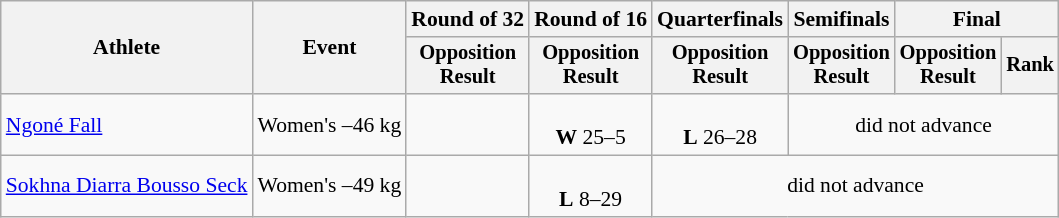<table class="wikitable" style="text-align:left; font-size:90%">
<tr>
<th rowspan="2">Athlete</th>
<th rowspan="2">Event</th>
<th>Round of 32</th>
<th>Round of 16</th>
<th>Quarterfinals</th>
<th>Semifinals</th>
<th colspan=2>Final</th>
</tr>
<tr style="font-size: 95%">
<th>Opposition<br>Result</th>
<th>Opposition<br>Result</th>
<th>Opposition<br>Result</th>
<th>Opposition<br>Result</th>
<th>Opposition<br>Result</th>
<th>Rank</th>
</tr>
<tr align=center>
<td align=left><a href='#'>Ngoné Fall</a></td>
<td align=left>Women's –46 kg</td>
<td></td>
<td><br><strong>W</strong> 25–5</td>
<td><br><strong>L</strong> 26–28</td>
<td colspan=3>did not advance</td>
</tr>
<tr align=center>
<td align=left><a href='#'>Sokhna Diarra Bousso Seck</a></td>
<td align=left>Women's –49 kg</td>
<td></td>
<td><br><strong>L</strong> 8–29</td>
<td colspan=4>did not advance</td>
</tr>
</table>
